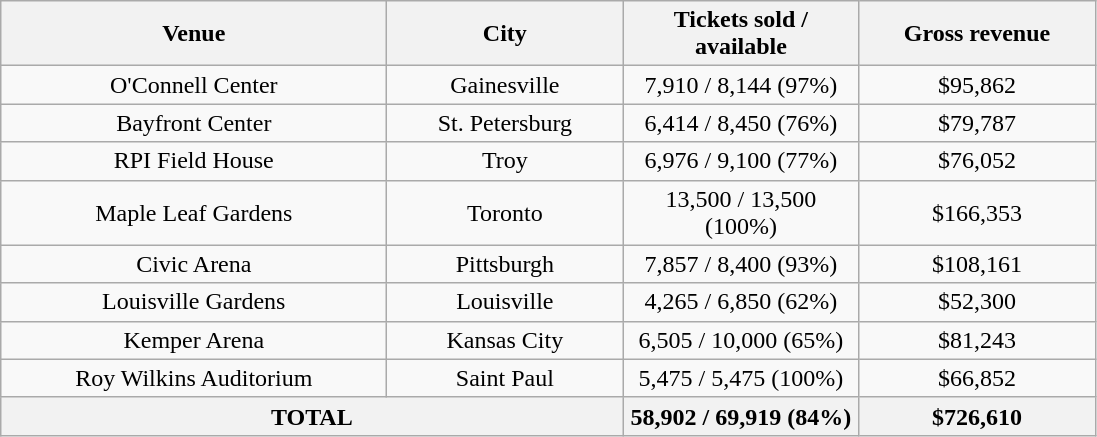<table class="wikitable" style="text-align:center">
<tr>
<th style="width:250px;">Venue</th>
<th style="width:150px;">City</th>
<th style="width:150px;">Tickets sold / available</th>
<th style="width:150px;">Gross revenue</th>
</tr>
<tr>
<td>O'Connell Center</td>
<td>Gainesville</td>
<td>7,910 / 8,144 (97%)</td>
<td>$95,862</td>
</tr>
<tr>
<td>Bayfront Center</td>
<td>St. Petersburg</td>
<td>6,414 / 8,450 (76%)</td>
<td>$79,787</td>
</tr>
<tr>
<td>RPI Field House</td>
<td>Troy</td>
<td>6,976 / 9,100 (77%)</td>
<td>$76,052</td>
</tr>
<tr>
<td>Maple Leaf Gardens</td>
<td>Toronto</td>
<td>13,500 / 13,500 (100%)</td>
<td>$166,353</td>
</tr>
<tr>
<td>Civic Arena</td>
<td>Pittsburgh</td>
<td>7,857 / 8,400 (93%)</td>
<td>$108,161</td>
</tr>
<tr>
<td>Louisville Gardens</td>
<td>Louisville</td>
<td>4,265 / 6,850 (62%)</td>
<td>$52,300</td>
</tr>
<tr>
<td>Kemper Arena</td>
<td>Kansas City</td>
<td>6,505 / 10,000 (65%)</td>
<td>$81,243</td>
</tr>
<tr>
<td>Roy Wilkins Auditorium</td>
<td>Saint Paul</td>
<td>5,475 / 5,475 (100%)</td>
<td>$66,852</td>
</tr>
<tr>
<th colspan="2">TOTAL</th>
<th>58,902 / 69,919 (84%)</th>
<th>$726,610</th>
</tr>
</table>
